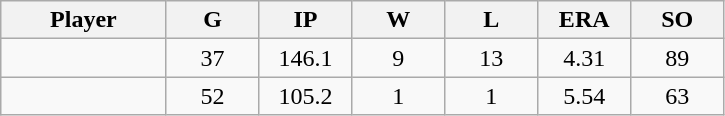<table class="wikitable sortable">
<tr>
<th bgcolor="#DDDDFF" width="16%">Player</th>
<th bgcolor="#DDDDFF" width="9%">G</th>
<th bgcolor="#DDDDFF" width="9%">IP</th>
<th bgcolor="#DDDDFF" width="9%">W</th>
<th bgcolor="#DDDDFF" width="9%">L</th>
<th bgcolor="#DDDDFF" width="9%">ERA</th>
<th bgcolor="#DDDDFF" width="9%">SO</th>
</tr>
<tr align="center">
<td></td>
<td>37</td>
<td>146.1</td>
<td>9</td>
<td>13</td>
<td>4.31</td>
<td>89</td>
</tr>
<tr align="center">
<td></td>
<td>52</td>
<td>105.2</td>
<td>1</td>
<td>1</td>
<td>5.54</td>
<td>63</td>
</tr>
</table>
